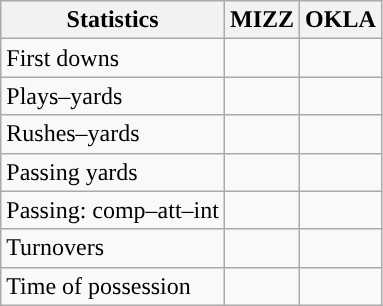<table class="wikitable" style="float:left">
<tr>
<th>Statistics</th>
<th>MIZZ</th>
<th>OKLA</th>
</tr>
<tr>
<td>First downs</td>
<td></td>
<td></td>
</tr>
<tr>
<td>Plays–yards</td>
<td></td>
<td></td>
</tr>
<tr>
<td>Rushes–yards</td>
<td></td>
<td></td>
</tr>
<tr>
<td>Passing yards</td>
<td></td>
<td></td>
</tr>
<tr>
<td>Passing: comp–att–int</td>
<td></td>
<td></td>
</tr>
<tr>
<td>Turnovers</td>
<td></td>
<td></td>
</tr>
<tr>
<td>Time of possession</td>
<td></td>
<td></td>
</tr>
</table>
